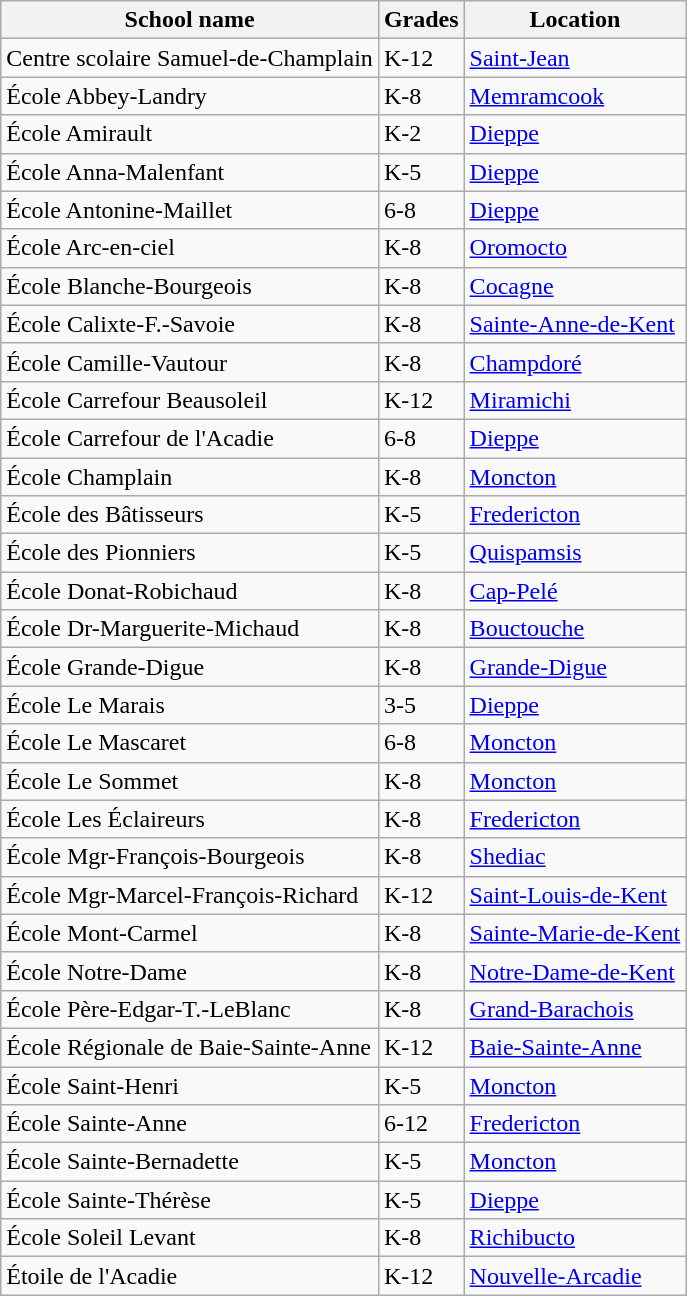<table class="wikitable plainrowheaders">
<tr>
<th>School name</th>
<th>Grades</th>
<th>Location</th>
</tr>
<tr>
<td>Centre scolaire Samuel-de-Champlain</td>
<td>K-12</td>
<td><a href='#'>Saint-Jean</a></td>
</tr>
<tr>
<td>École Abbey-Landry</td>
<td>K-8</td>
<td><a href='#'>Memramcook</a></td>
</tr>
<tr>
<td>École Amirault</td>
<td>K-2</td>
<td><a href='#'>Dieppe</a></td>
</tr>
<tr>
<td>École Anna-Malenfant</td>
<td>K-5</td>
<td><a href='#'>Dieppe</a></td>
</tr>
<tr>
<td>École Antonine-Maillet</td>
<td>6-8</td>
<td><a href='#'>Dieppe</a></td>
</tr>
<tr>
<td>École Arc-en-ciel</td>
<td>K-8</td>
<td><a href='#'>Oromocto</a></td>
</tr>
<tr>
<td>École Blanche-Bourgeois</td>
<td>K-8</td>
<td><a href='#'>Cocagne</a></td>
</tr>
<tr>
<td>École Calixte-F.-Savoie</td>
<td>K-8</td>
<td><a href='#'>Sainte-Anne-de-Kent</a></td>
</tr>
<tr>
<td>École Camille-Vautour</td>
<td>K-8</td>
<td><a href='#'>Champdoré</a></td>
</tr>
<tr>
<td>École Carrefour Beausoleil</td>
<td>K-12</td>
<td><a href='#'>Miramichi</a></td>
</tr>
<tr>
<td>École Carrefour de l'Acadie</td>
<td>6-8</td>
<td><a href='#'>Dieppe</a></td>
</tr>
<tr>
<td>École Champlain</td>
<td>K-8</td>
<td><a href='#'>Moncton</a></td>
</tr>
<tr>
<td>École des Bâtisseurs</td>
<td>K-5</td>
<td><a href='#'>Fredericton</a></td>
</tr>
<tr>
<td>École des Pionniers</td>
<td>K-5</td>
<td><a href='#'>Quispamsis</a></td>
</tr>
<tr>
<td>École Donat-Robichaud</td>
<td>K-8</td>
<td><a href='#'>Cap-Pelé</a></td>
</tr>
<tr>
<td>École Dr-Marguerite-Michaud</td>
<td>K-8</td>
<td><a href='#'>Bouctouche</a></td>
</tr>
<tr>
<td>École Grande-Digue</td>
<td>K-8</td>
<td><a href='#'>Grande-Digue</a></td>
</tr>
<tr>
<td>École Le Marais</td>
<td>3-5</td>
<td><a href='#'>Dieppe</a></td>
</tr>
<tr>
<td>École Le Mascaret</td>
<td>6-8</td>
<td><a href='#'>Moncton</a></td>
</tr>
<tr>
<td>École Le Sommet</td>
<td>K-8</td>
<td><a href='#'>Moncton</a></td>
</tr>
<tr>
<td>École Les Éclaireurs</td>
<td>K-8</td>
<td><a href='#'>Fredericton</a></td>
</tr>
<tr>
<td>École Mgr-François-Bourgeois</td>
<td>K-8</td>
<td><a href='#'>Shediac</a></td>
</tr>
<tr>
<td>École Mgr-Marcel-François-Richard</td>
<td>K-12</td>
<td><a href='#'>Saint-Louis-de-Kent</a></td>
</tr>
<tr>
<td>École Mont-Carmel</td>
<td>K-8</td>
<td><a href='#'>Sainte-Marie-de-Kent</a></td>
</tr>
<tr>
<td>École Notre-Dame</td>
<td>K-8</td>
<td><a href='#'>Notre-Dame-de-Kent</a></td>
</tr>
<tr>
<td>École Père-Edgar-T.-LeBlanc</td>
<td>K-8</td>
<td><a href='#'>Grand-Barachois</a></td>
</tr>
<tr>
<td>École Régionale de Baie-Sainte-Anne</td>
<td>K-12</td>
<td><a href='#'>Baie-Sainte-Anne</a></td>
</tr>
<tr>
<td>École Saint-Henri</td>
<td>K-5</td>
<td><a href='#'>Moncton</a></td>
</tr>
<tr>
<td>École Sainte-Anne</td>
<td>6-12</td>
<td><a href='#'>Fredericton</a></td>
</tr>
<tr>
<td>École Sainte-Bernadette</td>
<td>K-5</td>
<td><a href='#'>Moncton</a></td>
</tr>
<tr>
<td>École Sainte-Thérèse</td>
<td>K-5</td>
<td><a href='#'>Dieppe</a></td>
</tr>
<tr>
<td>École Soleil Levant</td>
<td>K-8</td>
<td><a href='#'>Richibucto</a></td>
</tr>
<tr>
<td>Étoile de l'Acadie</td>
<td>K-12</td>
<td><a href='#'>Nouvelle-Arcadie</a></td>
</tr>
</table>
